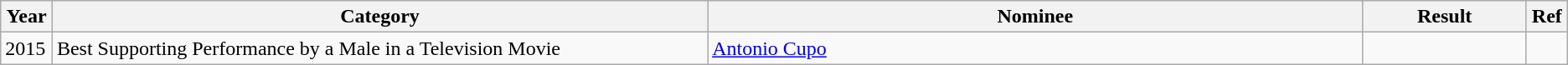<table class="wikitable">
<tr>
<th width=3%>Year</th>
<th width=40%>Category</th>
<th width=40%>Nominee</th>
<th width=10%>Result</th>
<th width=2%>Ref</th>
</tr>
<tr>
<td>2015</td>
<td>Best Supporting Performance by a Male in a Television Movie</td>
<td><a href='#'>Antonio Cupo</a></td>
<td></td>
<td></td>
</tr>
</table>
